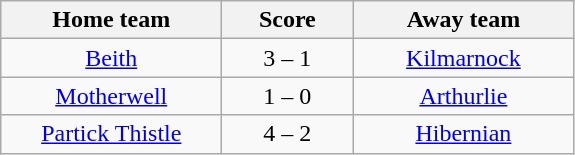<table class="wikitable" style="text-align: center">
<tr>
<th width=140>Home team</th>
<th width=80>Score</th>
<th width=140>Away team</th>
</tr>
<tr>
<td><a href='#'>Beith</a></td>
<td>3 – 1</td>
<td><a href='#'>Kilmarnock</a></td>
</tr>
<tr>
<td><a href='#'>Motherwell</a></td>
<td>1 – 0</td>
<td><a href='#'>Arthurlie</a></td>
</tr>
<tr>
<td><a href='#'>Partick Thistle</a></td>
<td>4 – 2</td>
<td><a href='#'>Hibernian</a></td>
</tr>
</table>
